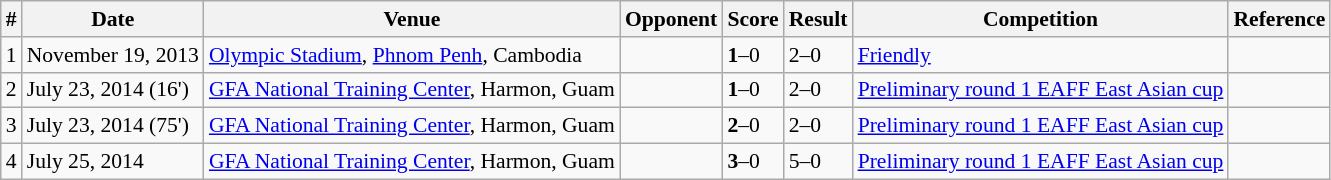<table class="wikitable" style=font-size:90%>
<tr>
<th>#</th>
<th>Date</th>
<th>Venue</th>
<th>Opponent</th>
<th>Score</th>
<th>Result</th>
<th>Competition</th>
<th>Reference</th>
</tr>
<tr>
<td>1</td>
<td>November 19, 2013</td>
<td><a href='#'>Olympic Stadium</a>, <a href='#'>Phnom Penh</a>, Cambodia</td>
<td></td>
<td><strong>1</strong>–0</td>
<td>2–0</td>
<td><a href='#'>Friendly</a></td>
<td></td>
</tr>
<tr>
<td>2</td>
<td>July 23, 2014  (16')</td>
<td><a href='#'>GFA National Training Center</a>, Harmon, Guam</td>
<td></td>
<td><strong>1</strong>–0</td>
<td>2–0</td>
<td><a href='#'>Preliminary round 1 EAFF East Asian cup</a></td>
<td></td>
</tr>
<tr>
<td>3</td>
<td>July 23, 2014 (75')</td>
<td><a href='#'>GFA National Training Center</a>, Harmon, Guam</td>
<td></td>
<td><strong>2</strong>–0</td>
<td>2–0</td>
<td><a href='#'>Preliminary round 1 EAFF East Asian cup</a></td>
<td></td>
</tr>
<tr>
<td>4</td>
<td>July 25, 2014</td>
<td><a href='#'>GFA National Training Center</a>, Harmon, Guam</td>
<td></td>
<td><strong>3</strong>–0</td>
<td>5–0</td>
<td><a href='#'>Preliminary round 1 EAFF East Asian cup</a></td>
<td></td>
</tr>
</table>
